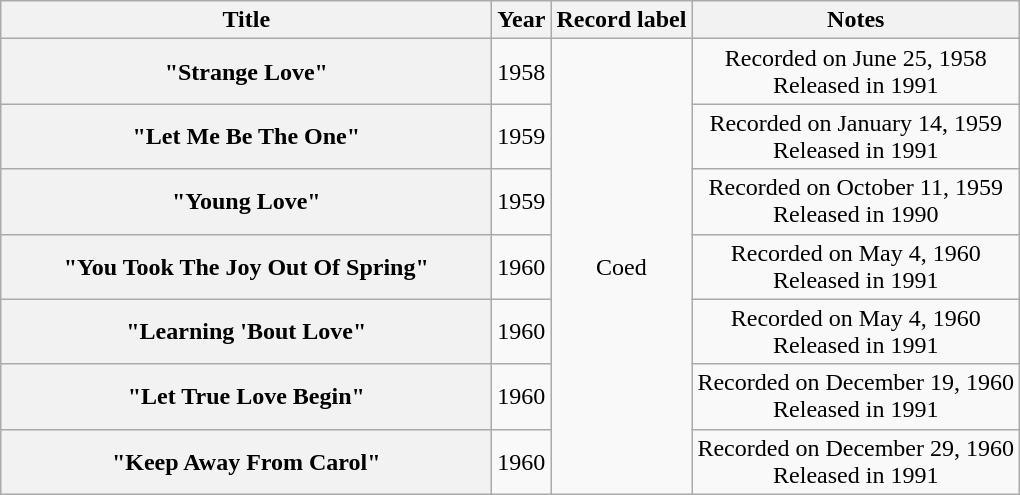<table class="wikitable plainrowheaders" style="text-align:center;">
<tr>
<th scope="col" style="width:20em;">Title</th>
<th scope="col">Year</th>
<th scope="col">Record label</th>
<th scope="col">Notes</th>
</tr>
<tr>
<th scope="row">"Strange Love"</th>
<td>1958</td>
<td rowspan="7">Coed</td>
<td>Recorded on June 25, 1958<br>Released in 1991</td>
</tr>
<tr>
<th scope="row">"Let Me Be The One"</th>
<td>1959</td>
<td>Recorded on January 14, 1959<br>Released in 1991</td>
</tr>
<tr>
<th scope="row">"Young Love"</th>
<td>1959</td>
<td>Recorded on October 11, 1959<br>Released in 1990</td>
</tr>
<tr>
<th scope="row">"You Took The Joy Out Of Spring"</th>
<td>1960</td>
<td>Recorded on May 4, 1960<br>Released in 1991</td>
</tr>
<tr>
<th scope="row">"Learning 'Bout Love"</th>
<td>1960</td>
<td>Recorded on May 4, 1960<br>Released in 1991</td>
</tr>
<tr>
<th scope="row">"Let True Love Begin"</th>
<td>1960</td>
<td>Recorded on December 19, 1960<br>Released in 1991</td>
</tr>
<tr>
<th scope="row">"Keep Away From Carol"</th>
<td>1960</td>
<td>Recorded on December 29, 1960<br>Released in 1991</td>
</tr>
</table>
